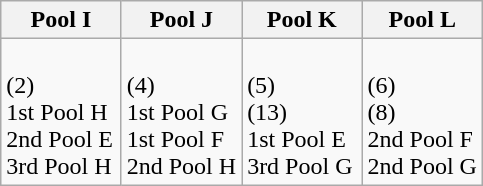<table class="wikitable">
<tr>
<th width=25%>Pool I</th>
<th width=25%>Pool J</th>
<th width=25%>Pool K</th>
<th width=25%>Pool L</th>
</tr>
<tr>
<td valign=top><br> (2)<br>
1st Pool H<br>
2nd Pool E<br>
3rd Pool H</td>
<td valign=top><br> (4)<br>
1st Pool G<br>
1st Pool F<br>
2nd Pool H</td>
<td><br> (5)<br>
 (13)<br>
1st Pool E<br>
3rd Pool G</td>
<td><br> (6)<br>
 (8)<br>
2nd Pool F<br>
2nd Pool G</td>
</tr>
</table>
